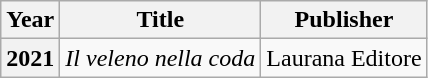<table class="wikitable">
<tr>
<th scope="col">Year</th>
<th scope="col">Title</th>
<th scope="col">Publisher</th>
</tr>
<tr>
<th scope="row">2021</th>
<td><em>Il veleno nella coda</em></td>
<td>Laurana Editore</td>
</tr>
</table>
